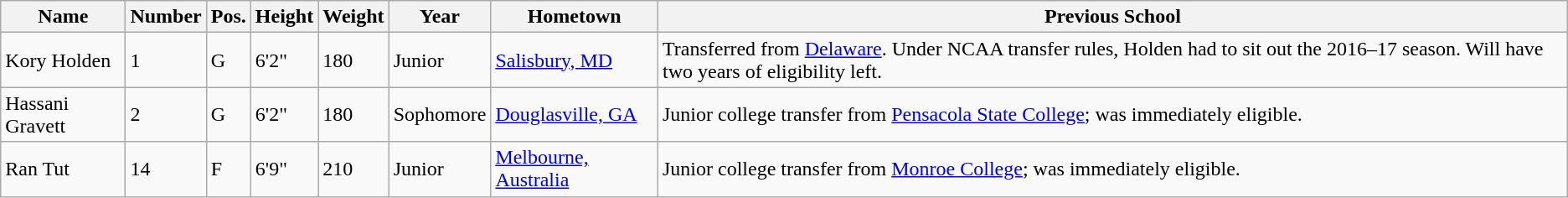<table class="wikitable sortable" border="1">
<tr>
<th>Name</th>
<th>Number</th>
<th>Pos.</th>
<th>Height</th>
<th>Weight</th>
<th>Year</th>
<th>Hometown</th>
<th class="unsortable">Previous School</th>
</tr>
<tr>
<td>Kory Holden</td>
<td>1</td>
<td>G</td>
<td>6'2"</td>
<td>180</td>
<td>Junior</td>
<td><a href='#'>Salisbury, MD</a></td>
<td>Transferred from <a href='#'>Delaware</a>. Under NCAA transfer rules, Holden had to sit out the 2016–17 season. Will have two years of eligibility left.</td>
</tr>
<tr>
<td>Hassani Gravett</td>
<td>2</td>
<td>G</td>
<td>6'2"</td>
<td>180</td>
<td>Sophomore</td>
<td><a href='#'>Douglasville, GA</a></td>
<td>Junior college transfer from <a href='#'>Pensacola State College</a>; was immediately eligible.</td>
</tr>
<tr>
<td>Ran Tut</td>
<td>14</td>
<td>F</td>
<td>6'9"</td>
<td>210</td>
<td>Junior</td>
<td><a href='#'>Melbourne, Australia</a></td>
<td>Junior college transfer from <a href='#'>Monroe College</a>; was immediately eligible.</td>
</tr>
</table>
